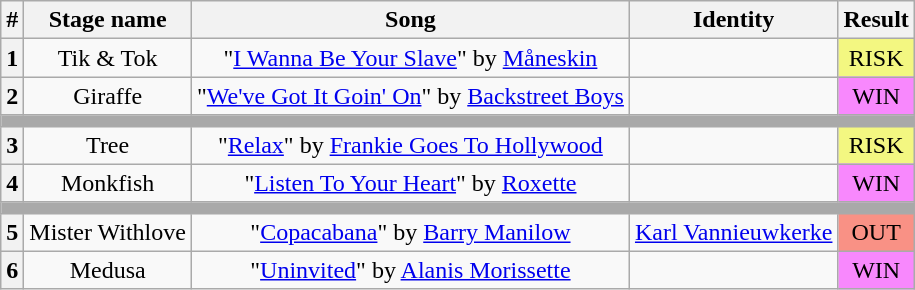<table class="wikitable plainrowheaders" style="text-align: center;">
<tr>
<th>#</th>
<th>Stage name</th>
<th>Song</th>
<th>Identity</th>
<th>Result</th>
</tr>
<tr>
<th>1</th>
<td>Tik & Tok</td>
<td>"<a href='#'>I Wanna Be Your Slave</a>" by <a href='#'>Måneskin</a></td>
<td></td>
<td bgcolor=#F3F781>RISK</td>
</tr>
<tr>
<th>2</th>
<td>Giraffe</td>
<td>"<a href='#'>We've Got It Goin' On</a>" by <a href='#'>Backstreet Boys</a></td>
<td></td>
<td bgcolor="#F888FD">WIN</td>
</tr>
<tr>
<td colspan="5" style="background:darkgray"></td>
</tr>
<tr>
<th>3</th>
<td>Tree</td>
<td>"<a href='#'>Relax</a>" by <a href='#'>Frankie Goes To Hollywood</a></td>
<td></td>
<td bgcolor=#F3F781>RISK</td>
</tr>
<tr>
<th>4</th>
<td>Monkfish</td>
<td>"<a href='#'>Listen To Your Heart</a>" by <a href='#'>Roxette</a></td>
<td></td>
<td bgcolor="#F888FD">WIN</td>
</tr>
<tr>
<td colspan="5" style="background:darkgray"></td>
</tr>
<tr>
<th>5</th>
<td>Mister Withlove</td>
<td>"<a href='#'>Copacabana</a>" by <a href='#'>Barry Manilow</a></td>
<td><a href='#'>Karl Vannieuwkerke</a></td>
<td bgcolor="#F99185">OUT</td>
</tr>
<tr>
<th>6</th>
<td>Medusa</td>
<td>"<a href='#'>Uninvited</a>" by <a href='#'>Alanis Morissette</a></td>
<td></td>
<td bgcolor="#F888FD">WIN</td>
</tr>
</table>
